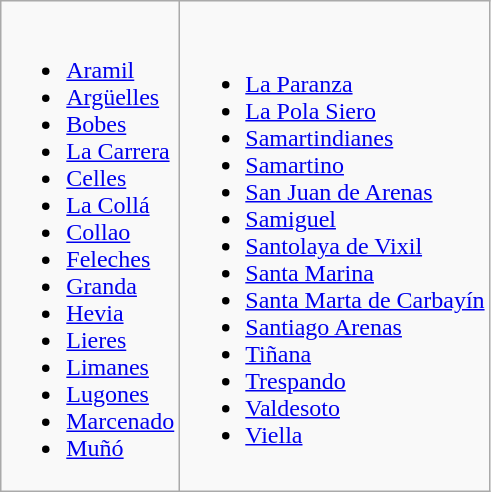<table class="wikitable mw-collapsible">
<tr>
<td><br><ul><li><a href='#'>Aramil</a></li><li><a href='#'>Argüelles</a></li><li><a href='#'>Bobes</a></li><li><a href='#'>La Carrera</a></li><li><a href='#'>Celles</a></li><li><a href='#'>La Collá</a></li><li><a href='#'>Collao</a></li><li><a href='#'>Feleches</a></li><li><a href='#'>Granda</a></li><li><a href='#'>Hevia</a></li><li><a href='#'>Lieres</a></li><li><a href='#'>Limanes</a></li><li><a href='#'>Lugones</a></li><li><a href='#'>Marcenado</a></li><li><a href='#'>Muñó</a></li></ul></td>
<td><br><ul><li><a href='#'>La Paranza</a></li><li><a href='#'>La Pola Siero</a></li><li><a href='#'>Samartindianes</a></li><li><a href='#'>Samartino</a></li><li><a href='#'>San Juan de Arenas</a></li><li><a href='#'>Samiguel</a></li><li><a href='#'>Santolaya de Vixil</a></li><li><a href='#'>Santa Marina</a></li><li><a href='#'>Santa Marta de Carbayín</a></li><li><a href='#'>Santiago Arenas</a></li><li><a href='#'>Tiñana</a></li><li><a href='#'>Trespando</a></li><li><a href='#'>Valdesoto</a></li><li><a href='#'>Viella</a></li></ul></td>
</tr>
</table>
